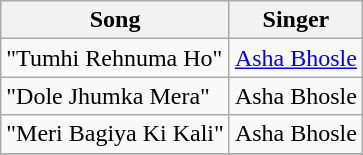<table class="wikitable">
<tr>
<th>Song</th>
<th>Singer</th>
</tr>
<tr>
<td>"Tumhi Rehnuma Ho"</td>
<td><a href='#'>Asha Bhosle</a></td>
</tr>
<tr>
<td>"Dole Jhumka Mera"</td>
<td>Asha Bhosle</td>
</tr>
<tr>
<td>"Meri Bagiya Ki Kali"</td>
<td>Asha Bhosle</td>
</tr>
<tr>
</tr>
</table>
